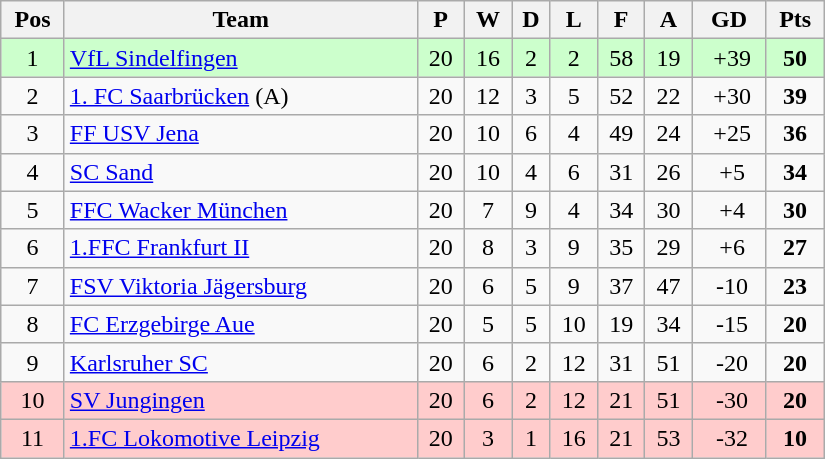<table class="wikitable sortable" style="text-align: center;" width="550px">
<tr>
<th align="center">Pos</th>
<th align="center">Team</th>
<th align="center">P</th>
<th align="center">W</th>
<th align="center">D</th>
<th align="center">L</th>
<th align="center">F</th>
<th align="center">A</th>
<th align="center">GD</th>
<th align="center">Pts</th>
</tr>
<tr align="center" bgcolor="#ccffcc">
<td>1</td>
<td align="left"><a href='#'>VfL Sindelfingen</a></td>
<td>20</td>
<td>16</td>
<td>2</td>
<td>2</td>
<td>58</td>
<td>19</td>
<td> +39</td>
<td><strong>50</strong></td>
</tr>
<tr align="center">
<td>2</td>
<td align="left"><a href='#'>1. FC Saarbrücken</a> (A)</td>
<td>20</td>
<td>12</td>
<td>3</td>
<td>5</td>
<td>52</td>
<td>22</td>
<td> +30</td>
<td><strong>39</strong></td>
</tr>
<tr align="center">
<td>3</td>
<td align="left"><a href='#'>FF USV Jena</a></td>
<td>20</td>
<td>10</td>
<td>6</td>
<td>4</td>
<td>49</td>
<td>24</td>
<td> +25</td>
<td><strong>36</strong></td>
</tr>
<tr align="center">
<td>4</td>
<td align="left"><a href='#'>SC Sand</a></td>
<td>20</td>
<td>10</td>
<td>4</td>
<td>6</td>
<td>31</td>
<td>26</td>
<td> +5</td>
<td><strong>34</strong></td>
</tr>
<tr align="center">
<td>5</td>
<td align="left"><a href='#'>FFC Wacker München</a></td>
<td>20</td>
<td>7</td>
<td>9</td>
<td>4</td>
<td>34</td>
<td>30</td>
<td> +4</td>
<td><strong>30</strong></td>
</tr>
<tr align="center">
<td>6</td>
<td align="left"><a href='#'>1.FFC Frankfurt II</a></td>
<td>20</td>
<td>8</td>
<td>3</td>
<td>9</td>
<td>35</td>
<td>29</td>
<td> +6</td>
<td><strong>27</strong></td>
</tr>
<tr align="center">
<td>7</td>
<td align="left"><a href='#'>FSV Viktoria Jägersburg</a></td>
<td>20</td>
<td>6</td>
<td>5</td>
<td>9</td>
<td>37</td>
<td>47</td>
<td> -10</td>
<td><strong>23</strong></td>
</tr>
<tr align="center">
<td>8</td>
<td align="left"><a href='#'>FC Erzgebirge Aue</a></td>
<td>20</td>
<td>5</td>
<td>5</td>
<td>10</td>
<td>19</td>
<td>34</td>
<td> -15</td>
<td><strong>20</strong></td>
</tr>
<tr align="center">
<td>9</td>
<td align="left"><a href='#'>Karlsruher SC</a></td>
<td>20</td>
<td>6</td>
<td>2</td>
<td>12</td>
<td>31</td>
<td>51</td>
<td> -20</td>
<td><strong>20</strong></td>
</tr>
<tr align="center" style="background:#ffcccc;">
<td>10</td>
<td align="left"><a href='#'>SV Jungingen</a></td>
<td>20</td>
<td>6</td>
<td>2</td>
<td>12</td>
<td>21</td>
<td>51</td>
<td> -30</td>
<td><strong>20</strong></td>
</tr>
<tr align="center" style="background:#ffcccc;">
<td>11</td>
<td align="left"><a href='#'>1.FC Lokomotive Leipzig</a></td>
<td>20</td>
<td>3</td>
<td>1</td>
<td>16</td>
<td>21</td>
<td>53</td>
<td> -32</td>
<td><strong>10</strong></td>
</tr>
</table>
